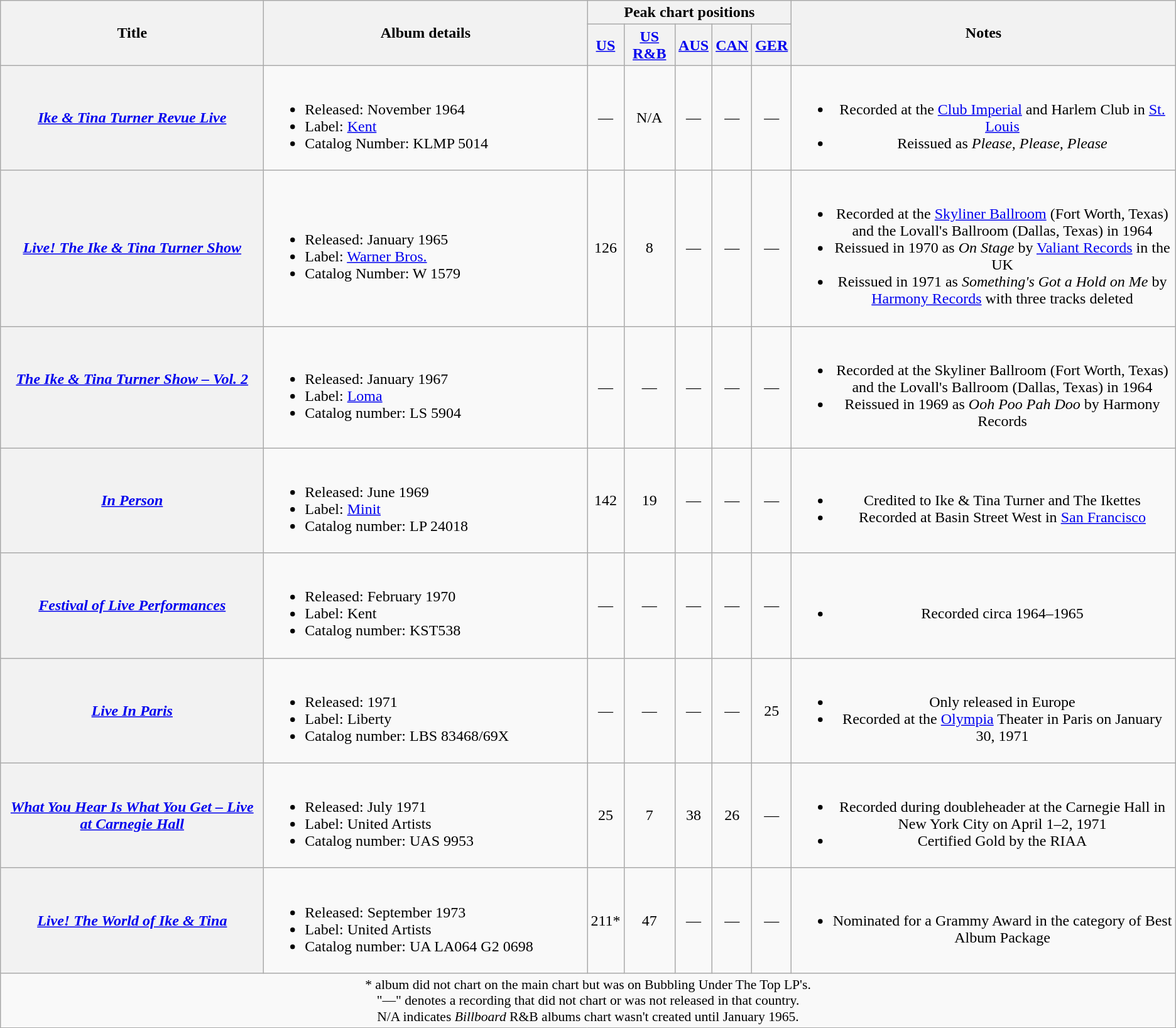<table class="wikitable plainrowheaders">
<tr>
<th scope="col" rowspan="2" style="width:17em;">Title</th>
<th scope="col" rowspan="2" style="width:21em;">Album details</th>
<th scope="col" colspan="5">Peak chart positions</th>
<th scope="col" rowspan="2">Notes</th>
</tr>
<tr>
<th scope="col"><a href='#'>US</a><br></th>
<th scope="col"><a href='#'>US R&B</a><br></th>
<th scope="col"><a href='#'>AUS</a><br></th>
<th scope="col"><a href='#'>CAN</a><br></th>
<th scope="col"><a href='#'>GER</a><br></th>
</tr>
<tr>
<th scope="row"><em><a href='#'>Ike & Tina Turner Revue Live</a></em></th>
<td><br><ul><li>Released: November 1964</li><li>Label: <a href='#'>Kent</a></li><li>Catalog Number: KLMP 5014</li></ul></td>
<td align="center">—</td>
<td align="center">N/A</td>
<td align="center">—</td>
<td align="center">—</td>
<td align="center">—</td>
<td align="center"><br><ul><li>Recorded at the <a href='#'>Club Imperial</a> and Harlem Club in <a href='#'>St. Louis</a></li><li>Reissued as <em>Please, Please, Please</em></li></ul></td>
</tr>
<tr>
<th scope="row"><em><a href='#'>Live! The Ike & Tina Turner Show</a></em></th>
<td><br><ul><li>Released: January 1965</li><li>Label: <a href='#'>Warner Bros.</a></li><li>Catalog Number: W 1579</li></ul></td>
<td align="center">126</td>
<td align="center">8</td>
<td align="center">—</td>
<td align="center">—</td>
<td align="center">—</td>
<td align="center"><br><ul><li>Recorded at the <a href='#'>Skyliner Ballroom</a> (Fort Worth, Texas) and the Lovall's Ballroom (Dallas, Texas) in 1964</li><li>Reissued in 1970 as <em>On Stage</em> by <a href='#'>Valiant Records</a> in the UK</li><li>Reissued in 1971 as <em>Something's Got a Hold on Me</em> by <a href='#'>Harmony Records</a> with three tracks deleted</li></ul></td>
</tr>
<tr>
<th scope="row"><em><a href='#'>The Ike & Tina Turner Show – Vol. 2</a></em><br><br></th>
<td><br><ul><li>Released: January 1967</li><li>Label: <a href='#'>Loma</a></li><li>Catalog number: LS 5904</li></ul></td>
<td align="center">—</td>
<td align="center">—</td>
<td align="center">—</td>
<td align="center">—</td>
<td align="center">—</td>
<td align="center"><br><ul><li>Recorded at the Skyliner Ballroom (Fort Worth, Texas) and the Lovall's Ballroom (Dallas, Texas) in 1964</li><li>Reissued in 1969 as <em>Ooh Poo Pah Doo</em> by Harmony Records</li></ul></td>
</tr>
<tr>
<th scope="row"><em><a href='#'>In Person</a></em></th>
<td><br><ul><li>Released: June 1969</li><li>Label: <a href='#'>Minit</a></li><li>Catalog number: LP 24018</li></ul></td>
<td align="center">142</td>
<td align="center">19</td>
<td align="center">—</td>
<td align="center">—</td>
<td align="center">—</td>
<td align="center"><br><ul><li>Credited to Ike & Tina Turner and The Ikettes</li><li>Recorded at Basin Street West in <a href='#'>San Francisco</a></li></ul></td>
</tr>
<tr>
<th scope="row"><em><a href='#'>Festival of Live Performances</a></em></th>
<td><br><ul><li>Released: February 1970</li><li>Label: Kent</li><li>Catalog number: KST538</li></ul></td>
<td align="center">—</td>
<td align="center">—</td>
<td align="center">—</td>
<td align="center">—</td>
<td align="center">—</td>
<td align="center"><br><ul><li>Recorded circa 1964–1965</li></ul></td>
</tr>
<tr>
<th scope="row"><em><a href='#'>Live In Paris</a></em></th>
<td><br><ul><li>Released: 1971</li><li>Label: Liberty</li><li>Catalog number: LBS 83468/69X</li></ul></td>
<td align="center">—</td>
<td align="center">—</td>
<td align="center">—</td>
<td align="center">—</td>
<td align="center">25</td>
<td align="center"><br><ul><li>Only released in Europe</li><li>Recorded at the <a href='#'>Olympia</a> Theater in Paris on January 30, 1971</li></ul></td>
</tr>
<tr>
<th scope="row"><em><a href='#'>What You Hear Is What You Get – Live at Carnegie Hall</a></em></th>
<td><br><ul><li>Released: July 1971</li><li>Label: United Artists</li><li>Catalog number: UAS 9953</li></ul></td>
<td align="center">25</td>
<td align="center">7</td>
<td align="center">38</td>
<td align="center">26</td>
<td align="center">—</td>
<td align="center"><br><ul><li>Recorded during doubleheader at the Carnegie Hall in New York City on April 1–2, 1971</li><li>Certified Gold by the RIAA</li></ul></td>
</tr>
<tr>
<th scope="row"><em><a href='#'>Live! The World of Ike & Tina</a></em></th>
<td><br><ul><li>Released: September 1973</li><li>Label: United Artists</li><li>Catalog number: UA LA064 G2 0698</li></ul></td>
<td align="center">211*</td>
<td align="center">47</td>
<td align="center">—</td>
<td align="center">—</td>
<td align="center">—</td>
<td align="center"><br><ul><li>Nominated for a Grammy Award in the category of Best Album Package</li></ul></td>
</tr>
<tr>
<td colspan="9" style="text-align:center; font-size:90%;">* album did not chart on the main chart but was on Bubbling Under The Top LP's.<br>"—" denotes a recording that did not chart or was not released in that country.<br>N/A indicates <em>Billboard</em> R&B albums chart wasn't created until January 1965.</td>
</tr>
</table>
